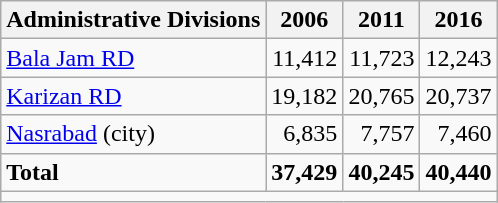<table class="wikitable">
<tr>
<th>Administrative Divisions</th>
<th>2006</th>
<th>2011</th>
<th>2016</th>
</tr>
<tr>
<td><a href='#'>Bala Jam RD</a></td>
<td style="text-align: right;">11,412</td>
<td style="text-align: right;">11,723</td>
<td style="text-align: right;">12,243</td>
</tr>
<tr>
<td><a href='#'>Karizan RD</a></td>
<td style="text-align: right;">19,182</td>
<td style="text-align: right;">20,765</td>
<td style="text-align: right;">20,737</td>
</tr>
<tr>
<td><a href='#'>Nasrabad</a> (city)</td>
<td style="text-align: right;">6,835</td>
<td style="text-align: right;">7,757</td>
<td style="text-align: right;">7,460</td>
</tr>
<tr>
<td><strong>Total</strong></td>
<td style="text-align: right;"><strong>37,429</strong></td>
<td style="text-align: right;"><strong>40,245</strong></td>
<td style="text-align: right;"><strong>40,440</strong></td>
</tr>
<tr>
<td colspan=4></td>
</tr>
</table>
